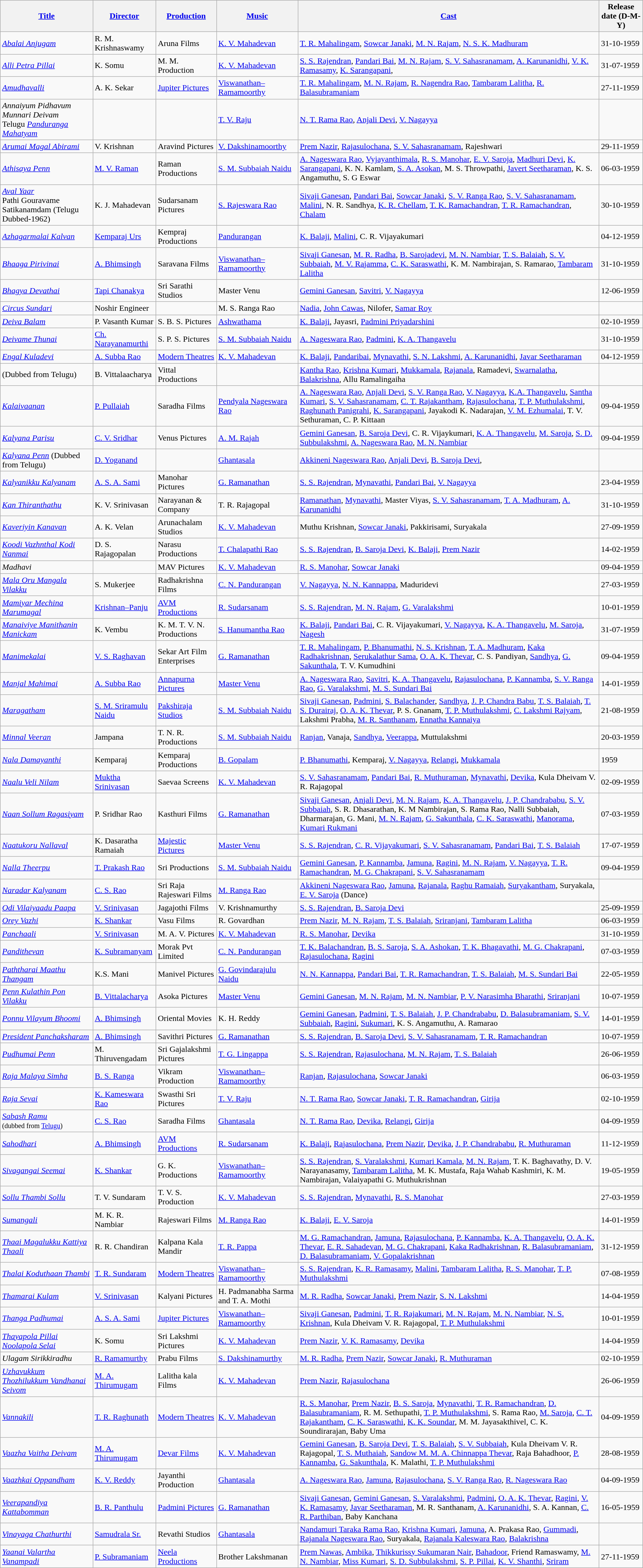<table class="wikitable">
<tr>
<th><a href='#'>Title</a></th>
<th><a href='#'>Director</a></th>
<th><a href='#'>Production</a></th>
<th><a href='#'>Music</a></th>
<th><a href='#'>Cast</a></th>
<th>Release date (D-M-Y)</th>
</tr>
<tr --->
<td><em><a href='#'>Abalai Anjugam</a></em></td>
<td>R. M. Krishnaswamy</td>
<td>Aruna Films</td>
<td><a href='#'>K. V. Mahadevan</a></td>
<td><a href='#'>T. R. Mahalingam</a>, <a href='#'>Sowcar Janaki</a>, <a href='#'>M. N. Rajam</a>, <a href='#'>N. S. K. Madhuram</a></td>
<td>31-10-1959</td>
</tr>
<tr --->
<td><em><a href='#'>Alli Petra Pillai</a></em></td>
<td>K. Somu</td>
<td>M. M. Production</td>
<td><a href='#'>K. V. Mahadevan</a></td>
<td><a href='#'>S. S. Rajendran</a>, <a href='#'>Pandari Bai</a>, <a href='#'>M. N. Rajam</a>, <a href='#'>S. V. Sahasranamam</a>, <a href='#'>A. Karunanidhi</a>, <a href='#'>V. K. Ramasamy</a>, <a href='#'>K. Sarangapani</a>,</td>
<td>31-07-1959</td>
</tr>
<tr --->
<td><em><a href='#'>Amudhavalli</a></em></td>
<td>A. K. Sekar</td>
<td><a href='#'>Jupiter Pictures</a></td>
<td><a href='#'>Viswanathan–Ramamoorthy</a></td>
<td><a href='#'>T. R. Mahalingam</a>, <a href='#'>M. N. Rajam</a>, <a href='#'>R. Nagendra Rao</a>, <a href='#'>Tambaram Lalitha</a>, <a href='#'>R. Balasubramaniam</a></td>
<td>27-11-1959</td>
</tr>
<tr --->
<td><em>Annaiyum Pidhavum Munnari Deivam</em><br>Telugu <em><a href='#'>Panduranga Mahatyam</a></em></td>
<td></td>
<td></td>
<td><a href='#'>T. V. Raju</a></td>
<td><a href='#'>N. T. Rama Rao</a>, <a href='#'>Anjali Devi</a>, <a href='#'>V. Nagayya</a></td>
<td></td>
</tr>
<tr --->
<td><em><a href='#'>Arumai Magal Abirami</a></em></td>
<td>V. Krishnan</td>
<td>Aravind Pictures</td>
<td><a href='#'>V. Dakshinamoorthy</a></td>
<td><a href='#'>Prem Nazir</a>, <a href='#'>Rajasulochana</a>, <a href='#'>S. V. Sahasranamam</a>, Rajeshwari</td>
<td>29-11-1959</td>
</tr>
<tr --->
<td><em><a href='#'>Athisaya Penn</a></em></td>
<td><a href='#'>M. V. Raman</a></td>
<td>Raman Productions</td>
<td><a href='#'>S. M. Subbaiah Naidu</a></td>
<td><a href='#'>A. Nageswara Rao</a>, <a href='#'>Vyjayanthimala</a>, <a href='#'>R. S. Manohar</a>, <a href='#'>E. V. Saroja</a>, <a href='#'>Madhuri Devi</a>, <a href='#'>K. Sarangapani</a>, K. N. Kamlam, <a href='#'>S. A. Asokan</a>, M. S. Throwpathi, <a href='#'>Javert Seetharaman</a>, K. S. Angamuthu, S. G Eswar</td>
<td>06-03-1959</td>
</tr>
<tr --->
<td><em><a href='#'>Aval Yaar</a></em><br>Pathi Gouravame Satikanamdam
(Telugu Dubbed-1962)</td>
<td>K. J. Mahadevan</td>
<td>Sudarsanam Pictures</td>
<td><a href='#'>S. Rajeswara Rao</a></td>
<td><a href='#'>Sivaji Ganesan</a>, <a href='#'>Pandari Bai</a>, <a href='#'>Sowcar Janaki</a>, <a href='#'>S. V. Ranga Rao</a>, <a href='#'>S. V. Sahasranamam</a>, <a href='#'>Malini</a>, N. R. Sandhya, <a href='#'>K. R. Chellam</a>, <a href='#'>T. K. Ramachandran</a>, <a href='#'>T. R. Ramachandran</a>, <a href='#'>Chalam</a></td>
<td>30-10-1959</td>
</tr>
<tr --->
<td><em><a href='#'>Azhagarmalai Kalvan</a></em></td>
<td><a href='#'>Kemparaj Urs</a></td>
<td>Kempraj Productions</td>
<td><a href='#'>Pandurangan</a></td>
<td><a href='#'>K. Balaji</a>, <a href='#'>Malini</a>, C. R. Vijayakumari</td>
<td>04-12-1959</td>
</tr>
<tr --->
<td><em><a href='#'>Bhaaga Pirivinai</a></em></td>
<td><a href='#'>A. Bhimsingh</a></td>
<td>Saravana Films</td>
<td><a href='#'>Viswanathan–Ramamoorthy</a></td>
<td><a href='#'>Sivaji Ganesan</a>, <a href='#'>M. R. Radha</a>, <a href='#'>B. Sarojadevi</a>, <a href='#'>M. N. Nambiar</a>, <a href='#'>T. S. Balaiah</a>, <a href='#'>S. V. Subbaiah</a>, <a href='#'>M. V. Rajamma</a>, <a href='#'>C. K. Saraswathi</a>, K. M. Nambirajan, S. Ramarao, <a href='#'>Tambaram Lalitha</a></td>
<td>31-10-1959</td>
</tr>
<tr --->
<td><em><a href='#'>Bhagya Devathai</a></em></td>
<td><a href='#'>Tapi Chanakya</a></td>
<td>Sri Sarathi Studios</td>
<td>Master Venu</td>
<td><a href='#'>Gemini Ganesan</a>, <a href='#'>Savitri</a>, <a href='#'>V. Nagayya</a></td>
<td>12-06-1959</td>
</tr>
<tr --->
<td><em><a href='#'>Circus Sundari</a></em><br></td>
<td>Noshir Engineer</td>
<td></td>
<td>M. S. Ranga Rao</td>
<td><a href='#'>Nadia</a>, <a href='#'>John Cawas</a>, Nilofer, <a href='#'>Samar Roy</a></td>
<td></td>
</tr>
<tr --->
<td><em><a href='#'>Deiva Balam</a></em></td>
<td>P. Vasanth Kumar</td>
<td>S. B. S. Pictures</td>
<td><a href='#'>Ashwathama</a></td>
<td><a href='#'>K. Balaji</a>, Jayasri, <a href='#'>Padmini Priyadarshini</a></td>
<td>02-10-1959</td>
</tr>
<tr --->
<td><em><a href='#'>Deivame Thunai</a></em></td>
<td><a href='#'>Ch. Narayanamurthi</a></td>
<td>S. P. S. Pictures</td>
<td><a href='#'>S. M. Subbaiah Naidu</a></td>
<td><a href='#'>A. Nageswara Rao</a>, <a href='#'>Padmini</a>, <a href='#'>K. A. Thangavelu</a></td>
<td>31-10-1959</td>
</tr>
<tr --->
<td><em><a href='#'>Engal Kuladevi</a></em></td>
<td><a href='#'>A. Subba Rao</a></td>
<td><a href='#'>Modern Theatres</a></td>
<td><a href='#'>K. V. Mahadevan</a></td>
<td><a href='#'>K. Balaji</a>, <a href='#'>Pandaribai</a>, <a href='#'>Mynavathi</a>, <a href='#'>S. N. Lakshmi</a>, <a href='#'>A. Karunanidhi</a>, <a href='#'>Javar Seetharaman</a></td>
<td>04-12-1959</td>
</tr>
<tr>
<td> (Dubbed from Telugu)</td>
<td>B. Vittalaacharya</td>
<td>Vittal Productions</td>
<td></td>
<td><a href='#'>Kantha Rao</a>, <a href='#'>Krishna Kumari</a>, <a href='#'>Mukkamala</a>, <a href='#'>Rajanala</a>, Ramadevi, <a href='#'>Swarnalatha</a>, <a href='#'>Balakrishna</a>, Allu Ramalingaiha</td>
<td></td>
</tr>
<tr --->
<td><em><a href='#'>Kalaivaanan</a></em></td>
<td><a href='#'>P. Pullaiah</a></td>
<td>Saradha Films</td>
<td><a href='#'>Pendyala Nageswara Rao</a></td>
<td><a href='#'>A. Nageswara Rao</a>, <a href='#'>Anjali Devi</a>, <a href='#'>S. V. Ranga Rao</a>, <a href='#'>V. Nagayya</a>, <a href='#'>K.A. Thangavelu</a>, <a href='#'>Santha Kumari</a>, <a href='#'>S. V. Sahasranamam</a>, <a href='#'>C. T. Rajakantham</a>, <a href='#'>Rajasulochana</a>, <a href='#'>T. P. Muthulakshmi</a>, <a href='#'>Raghunath Panigrahi</a>, <a href='#'>K. Sarangapani</a>, Jayakodi K. Nadarajan, <a href='#'>V. M. Ezhumalai</a>, T. V. Sethuraman, C. P. Kittaan</td>
<td>09-04-1959</td>
</tr>
<tr --->
<td><em><a href='#'>Kalyana Parisu</a></em></td>
<td><a href='#'>C. V. Sridhar</a></td>
<td>Venus Pictures</td>
<td><a href='#'>A. M. Rajah</a></td>
<td><a href='#'>Gemini Ganesan</a>, <a href='#'>B. Saroja Devi</a>, C. R. Vijaykumari, <a href='#'>K. A. Thangavelu</a>, <a href='#'>M. Saroja</a>, <a href='#'>S. D. Subbulakshmi</a>, <a href='#'>A. Nageswara Rao</a>, <a href='#'>M. N. Nambiar</a></td>
<td>09-04-1959</td>
</tr>
<tr --->
<td><em><a href='#'>Kalyana Penn</a></em> (Dubbed from Telugu)</td>
<td><a href='#'>D. Yoganand</a></td>
<td></td>
<td><a href='#'>Ghantasala</a></td>
<td><a href='#'>Akkineni Nageswara Rao</a>, <a href='#'>Anjali Devi</a>, <a href='#'>B. Saroja Devi</a>,</td>
<td></td>
</tr>
<tr --->
<td><em><a href='#'>Kalyanikku Kalyanam</a></em></td>
<td><a href='#'>A. S. A. Sami</a></td>
<td>Manohar Pictures</td>
<td><a href='#'>G. Ramanathan</a></td>
<td><a href='#'>S. S. Rajendran</a>, <a href='#'>Mynavathi</a>, <a href='#'>Pandari Bai</a>, <a href='#'>V. Nagayya</a></td>
<td>23-04-1959</td>
</tr>
<tr --->
<td><em><a href='#'>Kan Thiranthathu</a></em></td>
<td>K. V. Srinivasan</td>
<td>Narayanan & Company</td>
<td>T. R. Rajagopal</td>
<td><a href='#'>Ramanathan</a>, <a href='#'>Mynavathi</a>, Master Viyas, <a href='#'>S. V. Sahasranamam</a>, <a href='#'>T. A. Madhuram</a>, <a href='#'>A. Karunanidhi</a></td>
<td>31-10-1959</td>
</tr>
<tr --->
<td><em><a href='#'>Kaveriyin Kanavan</a></em></td>
<td>A. K. Velan</td>
<td>Arunachalam Studios</td>
<td><a href='#'>K. V. Mahadevan</a></td>
<td>Muthu Krishnan, <a href='#'>Sowcar Janaki</a>, Pakkirisami, Suryakala</td>
<td>27-09-1959</td>
</tr>
<tr --->
<td><em><a href='#'>Koodi Vazhnthal Kodi Nanmai</a></em></td>
<td>D. S. Rajagopalan</td>
<td>Narasu Productions</td>
<td><a href='#'>T. Chalapathi Rao</a></td>
<td><a href='#'>S. S. Rajendran</a>, <a href='#'>B. Saroja Devi</a>, <a href='#'>K. Balaji</a>, <a href='#'>Prem Nazir</a></td>
<td>14-02-1959</td>
</tr>
<tr --->
<td><em>Madhavi</em></td>
<td></td>
<td>MAV Pictures</td>
<td><a href='#'>K. V. Mahadevan</a></td>
<td><a href='#'>R. S. Manohar</a>, <a href='#'>Sowcar Janaki</a></td>
<td>09-04-1959</td>
</tr>
<tr --->
<td><em><a href='#'>Mala Oru Mangala Vilakku</a></em></td>
<td>S. Mukerjee</td>
<td>Radhakrishna Films</td>
<td><a href='#'>C. N. Pandurangan</a></td>
<td><a href='#'>V. Nagayya</a>, <a href='#'>N. N. Kannappa</a>, Maduridevi</td>
<td>27-03-1959</td>
</tr>
<tr --->
<td><em><a href='#'>Mamiyar Mechina Marumagal</a></em></td>
<td><a href='#'>Krishnan–Panju</a></td>
<td><a href='#'>AVM Productions</a></td>
<td><a href='#'>R. Sudarsanam</a></td>
<td><a href='#'>S. S. Rajendran</a>, <a href='#'>M. N. Rajam</a>, <a href='#'>G. Varalakshmi</a></td>
<td>10-01-1959</td>
</tr>
<tr --->
<td><em><a href='#'>Manaiviye Manithanin Manickam</a></em></td>
<td>K. Vembu</td>
<td>K. M. T. V. N. Productions</td>
<td><a href='#'>S. Hanumantha Rao</a></td>
<td><a href='#'>K. Balaji</a>, <a href='#'>Pandari Bai</a>, C. R. Vijayakumari, <a href='#'>V. Nagayya</a>, <a href='#'>K. A. Thangavelu</a>, <a href='#'>M. Saroja</a>, <a href='#'>Nagesh</a></td>
<td>31-07-1959</td>
</tr>
<tr --->
<td><em><a href='#'>Manimekalai</a></em></td>
<td><a href='#'>V. S. Raghavan</a></td>
<td>Sekar Art Film Enterprises</td>
<td><a href='#'>G. Ramanathan</a></td>
<td><a href='#'>T. R. Mahalingam</a>, <a href='#'>P. Bhanumathi</a>, <a href='#'>N. S. Krishnan</a>, <a href='#'>T. A. Madhuram</a>, <a href='#'>Kaka Radhakrishnan</a>, <a href='#'>Serukalathur Sama</a>, <a href='#'>O. A. K. Thevar</a>, C. S. Pandiyan, <a href='#'>Sandhya</a>, <a href='#'>G. Sakunthala</a>, T. V. Kumudhini</td>
<td>09-04-1959</td>
</tr>
<tr --->
<td><em><a href='#'>Manjal Mahimai</a></em></td>
<td><a href='#'>A. Subba Rao</a></td>
<td><a href='#'>Annapurna Pictures</a></td>
<td><a href='#'>Master Venu</a></td>
<td><a href='#'>A. Nageswara Rao</a>, <a href='#'>Savitri</a>, <a href='#'>K. A. Thangavelu</a>, <a href='#'>Rajasulochana</a>, <a href='#'>P. Kannamba</a>, <a href='#'>S. V. Ranga Rao</a>, <a href='#'>G. Varalakshmi</a>, <a href='#'>M. S. Sundari Bai</a></td>
<td>14-01-1959</td>
</tr>
<tr --->
<td><em><a href='#'>Maragatham</a></em></td>
<td><a href='#'>S. M. Sriramulu Naidu</a></td>
<td><a href='#'>Pakshiraja Studios</a></td>
<td><a href='#'>S. M. Subbaiah Naidu</a></td>
<td><a href='#'>Sivaji Ganesan</a>, <a href='#'>Padmini</a>, <a href='#'>S. Balachander</a>, <a href='#'>Sandhya</a>, <a href='#'>J. P. Chandra Babu</a>, <a href='#'>T. S. Balaiah</a>, <a href='#'>T. S. Durairaj</a>, <a href='#'>O. A. K. Thevar</a>, P. S. Gnanam, <a href='#'>T. P. Muthulakshmi</a>, <a href='#'>C. Lakshmi Rajyam</a>, Lakshmi Prabha, <a href='#'>M. R. Santhanam</a>, <a href='#'>Ennatha Kannaiya</a></td>
<td>21-08-1959</td>
</tr>
<tr --->
<td><em><a href='#'>Minnal Veeran</a></em></td>
<td>Jampana</td>
<td>T. N. R. Productions</td>
<td><a href='#'>S. M. Subbaiah Naidu</a></td>
<td><a href='#'>Ranjan</a>, Vanaja, <a href='#'>Sandhya</a>, <a href='#'>Veerappa</a>, Muttulakshmi</td>
<td>20-03-1959</td>
</tr>
<tr --->
<td><em><a href='#'>Nala Damayanthi</a></em></td>
<td>Kemparaj</td>
<td>Kemparaj Productions</td>
<td><a href='#'>B. Gopalam</a></td>
<td><a href='#'>P. Bhanumathi</a>, Kemparaj, <a href='#'>V. Nagayya</a>, <a href='#'>Relangi</a>, <a href='#'>Mukkamala</a></td>
<td>1959</td>
</tr>
<tr --->
<td><em><a href='#'>Naalu Veli Nilam</a></em></td>
<td><a href='#'>Muktha Srinivasan</a></td>
<td>Saevaa Screens</td>
<td><a href='#'>K. V. Mahadevan</a></td>
<td><a href='#'>S. V. Sahasranamam</a>, <a href='#'>Pandari Bai</a>, <a href='#'>R. Muthuraman</a>, <a href='#'>Mynavathi</a>, <a href='#'>Devika</a>, Kula Dheivam V. R. Rajagopal</td>
<td>02-09-1959</td>
</tr>
<tr --->
<td><em><a href='#'>Naan Sollum Ragasiyam</a></em></td>
<td>P. Sridhar Rao</td>
<td>Kasthuri Films</td>
<td><a href='#'>G. Ramanathan</a></td>
<td><a href='#'>Sivaji Ganesan</a>, <a href='#'>Anjali Devi</a>, <a href='#'>M. N. Rajam</a>, <a href='#'>K. A. Thangavelu</a>, <a href='#'>J. P. Chandrababu</a>, <a href='#'>S. V. Subbaiah</a>, S. R. Dhasarathan, K. M Nambirajan, S. Rama Rao, Nalli Subbaiah, Dharmarajan, G. Mani, <a href='#'>M. N. Rajam</a>, <a href='#'>G. Sakunthala</a>, <a href='#'>C. K. Saraswathi</a>, <a href='#'>Manorama</a>, <a href='#'>Kumari Rukmani</a></td>
<td>07-03-1959</td>
</tr>
<tr --->
<td><em><a href='#'>Naatukoru Nallaval</a></em></td>
<td>K. Dasaratha Ramaiah</td>
<td><a href='#'>Majestic Pictures</a></td>
<td><a href='#'>Master Venu</a></td>
<td><a href='#'>S. S. Rajendran</a>, <a href='#'>C. R. Vijayakumari</a>, <a href='#'>S. V. Sahasranamam</a>, <a href='#'>Pandari Bai</a>, <a href='#'>T. S. Balaiah</a></td>
<td>17-07-1959</td>
</tr>
<tr --->
<td><em><a href='#'>Nalla Theerpu</a></em></td>
<td><a href='#'>T. Prakash Rao</a></td>
<td>Sri Productions</td>
<td><a href='#'>S. M. Subbaiah Naidu</a></td>
<td><a href='#'>Gemini Ganesan</a>, <a href='#'>P. Kannamba</a>, <a href='#'>Jamuna</a>, <a href='#'>Ragini</a>, <a href='#'>M. N. Rajam</a>, <a href='#'>V. Nagayya</a>, <a href='#'>T. R. Ramachandran</a>, <a href='#'>M. G. Chakrapani</a>, <a href='#'>S. V. Sahasranamam</a></td>
<td>09-04-1959</td>
</tr>
<tr --->
<td><em><a href='#'>Naradar Kalyanam</a></em><br></td>
<td><a href='#'>C. S. Rao</a></td>
<td>Sri Raja Rajeswari Films</td>
<td><a href='#'>M. Ranga Rao</a></td>
<td><a href='#'>Akkineni Nageswara Rao</a>, <a href='#'>Jamuna</a>, <a href='#'>Rajanala</a>, <a href='#'>Raghu Ramaiah</a>, <a href='#'>Suryakantham</a>, Suryakala, <a href='#'>E. V. Saroja</a> (Dance)</td>
<td></td>
</tr>
<tr --->
<td><em><a href='#'>Odi Vilaiyaadu Paapa</a></em></td>
<td><a href='#'>V. Srinivasan</a></td>
<td>Jagajothi Films</td>
<td>V. Krishnamurthy</td>
<td><a href='#'>S. S. Rajendran</a>, <a href='#'>B. Saroja Devi</a></td>
<td>25-09-1959</td>
</tr>
<tr --->
<td><em><a href='#'>Orey Vazhi</a></em></td>
<td><a href='#'>K. Shankar</a></td>
<td>Vasu Films</td>
<td>R. Govardhan</td>
<td><a href='#'>Prem Nazir</a>, <a href='#'>M. N. Rajam</a>, <a href='#'>T. S. Balaiah</a>, <a href='#'>Sriranjani</a>, <a href='#'>Tambaram Lalitha</a></td>
<td>06-03-1959</td>
</tr>
<tr --->
<td><em><a href='#'>Panchaali</a></em></td>
<td><a href='#'>V. Srinivasan</a></td>
<td>M. A. V. Pictures</td>
<td><a href='#'>K. V. Mahadevan</a></td>
<td><a href='#'>R. S. Manohar</a>, <a href='#'>Devika</a></td>
<td>31-10-1959</td>
</tr>
<tr --->
<td><em><a href='#'>Pandithevan</a></em></td>
<td><a href='#'>K. Subramanyam</a></td>
<td>Morak Pvt Limited</td>
<td><a href='#'>C. N. Pandurangan</a></td>
<td><a href='#'>T. K. Balachandran</a>, <a href='#'>B. S. Saroja</a>, <a href='#'>S. A. Ashokan</a>, <a href='#'>T. K. Bhagavathi</a>, <a href='#'>M. G. Chakrapani</a>, <a href='#'>Rajasulochana</a>, <a href='#'>Ragini</a></td>
<td>07-03-1959</td>
</tr>
<tr --->
<td><em><a href='#'>Paththarai Maathu Thangam</a></em></td>
<td>K.S. Mani</td>
<td>Manivel Pictures</td>
<td><a href='#'>G. Govindarajulu Naidu</a></td>
<td><a href='#'>N. N. Kannappa</a>, <a href='#'>Pandari Bai</a>, <a href='#'>T. R. Ramachandran</a>, <a href='#'>T. S. Balaiah</a>, <a href='#'>M. S. Sundari Bai</a></td>
<td>22-05-1959</td>
</tr>
<tr --->
<td><em><a href='#'>Penn Kulathin Pon Vilakku</a></em></td>
<td><a href='#'>B. Vittalacharya</a></td>
<td>Asoka Pictures</td>
<td><a href='#'>Master Venu</a></td>
<td><a href='#'>Gemini Ganesan</a>, <a href='#'>M. N. Rajam</a>, <a href='#'>M. N. Nambiar</a>, <a href='#'>P. V. Narasimha Bharathi</a>, <a href='#'>Sriranjani</a></td>
<td>10-07-1959</td>
</tr>
<tr --->
<td><em><a href='#'>Ponnu Vilayum Bhoomi</a></em></td>
<td><a href='#'>A. Bhimsingh</a></td>
<td>Oriental Movies</td>
<td>K. H. Reddy</td>
<td><a href='#'>Gemini Ganesan</a>, <a href='#'>Padmini</a>, <a href='#'>T. S. Balaiah</a>, <a href='#'>J. P. Chandrababu</a>, <a href='#'>D. Balasubramaniam</a>, <a href='#'>S. V. Subbaiah</a>, <a href='#'>Ragini</a>, <a href='#'>Sukumari</a>, K. S. Angamuthu, A. Ramarao</td>
<td>14-01-1959</td>
</tr>
<tr --->
<td><em><a href='#'>President Panchaksharam</a></em></td>
<td><a href='#'>A. Bhimsingh</a></td>
<td>Savithri Pictures</td>
<td><a href='#'>G. Ramanathan</a></td>
<td><a href='#'>S. S. Rajendran</a>, <a href='#'>B. Saroja Devi</a>, <a href='#'>S. V. Sahasranamam</a>, <a href='#'>T. R. Ramachandran</a></td>
<td>10-07-1959</td>
</tr>
<tr --->
<td><em><a href='#'>Pudhumai Penn</a></em></td>
<td>M. Thiruvengadam</td>
<td>Sri Gajalakshmi Pictures</td>
<td><a href='#'>T. G. Lingappa</a></td>
<td><a href='#'>S. S. Rajendran</a>, <a href='#'>Rajasulochana</a>, <a href='#'>M. N. Rajam</a>, <a href='#'>T. S. Balaiah</a></td>
<td>26-06-1959</td>
</tr>
<tr --->
<td><em><a href='#'>Raja Malaya Simha</a></em></td>
<td><a href='#'>B. S. Ranga</a></td>
<td>Vikram Production</td>
<td><a href='#'>Viswanathan–Ramamoorthy</a></td>
<td><a href='#'>Ranjan</a>, <a href='#'>Rajasulochana</a>, <a href='#'>Sowcar Janaki</a></td>
<td>06-03-1959</td>
</tr>
<tr --->
<td><em><a href='#'>Raja Sevai</a></em></td>
<td><a href='#'>K. Kameswara Rao</a></td>
<td>Swasthi Sri Pictures</td>
<td><a href='#'>T. V. Raju</a></td>
<td><a href='#'>N. T. Rama Rao</a>, <a href='#'>Sowcar Janaki</a>, <a href='#'>T. R. Ramachandran</a>, <a href='#'>Girija</a></td>
<td>02-10-1959</td>
</tr>
<tr --->
<td><em><a href='#'>Sabash Ramu</a></em><br><small>(dubbed from <a href='#'>Telugu</a>)</small></td>
<td><a href='#'>C. S. Rao</a></td>
<td>Saradha Films</td>
<td><a href='#'>Ghantasala</a></td>
<td><a href='#'>N. T. Rama Rao</a>, <a href='#'>Devika</a>, <a href='#'>Relangi</a>, <a href='#'>Girija</a></td>
<td>04-09-1959</td>
</tr>
<tr --->
<td><em><a href='#'>Sahodhari</a></em></td>
<td><a href='#'>A. Bhimsingh</a></td>
<td><a href='#'>AVM Productions</a></td>
<td><a href='#'>R. Sudarsanam</a></td>
<td><a href='#'>K. Balaji</a>, <a href='#'>Rajasulochana</a>, <a href='#'>Prem Nazir</a>, <a href='#'>Devika</a>, <a href='#'>J. P. Chandrababu</a>, <a href='#'>R. Muthuraman</a></td>
<td>11-12-1959</td>
</tr>
<tr --->
<td><em><a href='#'>Sivagangai Seemai</a></em></td>
<td><a href='#'>K. Shankar</a></td>
<td>G. K. Productions</td>
<td><a href='#'>Viswanathan–Ramamoorthy</a></td>
<td><a href='#'>S. S. Rajendran</a>, <a href='#'>S. Varalakshmi</a>, <a href='#'>Kumari Kamala</a>, <a href='#'>M. N. Rajam</a>, T. K. Baghavathy, D. V. Narayanasamy, <a href='#'>Tambaram Lalitha</a>, M. K. Mustafa, Raja Wahab Kashmiri, K. M. Nambirajan, Valaiyapathi G. Muthukrishnan</td>
<td>19-05-1959</td>
</tr>
<tr --->
<td><em><a href='#'>Sollu Thambi Sollu</a></em></td>
<td>T. V. Sundaram</td>
<td>T. V. S. Production</td>
<td><a href='#'>K. V. Mahadevan</a></td>
<td><a href='#'>S. S. Rajendran</a>, <a href='#'>Mynavathi</a>, <a href='#'>R. S. Manohar</a></td>
<td>27-03-1959</td>
</tr>
<tr --->
<td><em><a href='#'>Sumangali</a></em></td>
<td>M. K. R. Nambiar</td>
<td>Rajeswari Films</td>
<td><a href='#'>M. Ranga Rao</a></td>
<td><a href='#'>K. Balaji</a>, <a href='#'>E. V. Saroja</a></td>
<td>14-01-1959</td>
</tr>
<tr --->
<td><em><a href='#'>Thaai Magalukku Kattiya Thaali</a></em></td>
<td>R. R. Chandiran</td>
<td>Kalpana Kala Mandir</td>
<td><a href='#'>T. R. Pappa</a></td>
<td><a href='#'>M. G. Ramachandran</a>, <a href='#'>Jamuna</a>, <a href='#'>Rajasulochana</a>, <a href='#'>P. Kannamba</a>, <a href='#'>K. A. Thangavelu</a>, <a href='#'>O. A. K. Thevar</a>, <a href='#'>E. R. Sahadevan</a>, <a href='#'>M. G. Chakrapani</a>, <a href='#'>Kaka Radhakrishnan</a>, <a href='#'>R. Balasubramaniam</a>, <a href='#'>D. Balasubramaniam</a>, <a href='#'>V. Gopalakrishnan</a></td>
<td>31-12-1959</td>
</tr>
<tr --->
<td><em><a href='#'>Thalai Koduthaan Thambi</a></em></td>
<td><a href='#'>T. R. Sundaram</a></td>
<td><a href='#'>Modern Theatres</a></td>
<td><a href='#'>Viswanathan–Ramamoorthy</a></td>
<td><a href='#'>S. S. Rajendran</a>, <a href='#'>K. R. Ramasamy</a>, <a href='#'>Malini</a>, <a href='#'>Tambaram Lalitha</a>, <a href='#'>R. S. Manohar</a>, <a href='#'>T. P. Muthulakshmi</a></td>
<td>07-08-1959</td>
</tr>
<tr --->
<td><em><a href='#'>Thamarai Kulam</a></em></td>
<td><a href='#'>V. Srinivasan</a></td>
<td>Kalyani Pictures</td>
<td>H. Padmanabha Sarma and T. A. Mothi</td>
<td><a href='#'>M. R. Radha</a>, <a href='#'>Sowcar Janaki</a>, <a href='#'>Prem Nazir</a>, <a href='#'>S. N. Lakshmi</a></td>
<td>14-04-1959</td>
</tr>
<tr --->
<td><em><a href='#'>Thanga Padhumai</a></em></td>
<td><a href='#'>A. S. A. Sami</a></td>
<td><a href='#'>Jupiter Pictures</a></td>
<td><a href='#'>Viswanathan–Ramamoorthy</a></td>
<td><a href='#'>Sivaji Ganesan</a>, <a href='#'>Padmini</a>, <a href='#'>T. R. Rajakumari</a>, <a href='#'>M. N. Rajam</a>, <a href='#'>M. N. Nambiar</a>, <a href='#'>N. S. Krishnan</a>, Kula Dheivam V. R. Rajagopal, <a href='#'>T. P. Muthulakshmi</a></td>
<td>10-01-1959</td>
</tr>
<tr --->
<td><em><a href='#'>Thayapola Pillai Noolapola Selai</a></em></td>
<td>K. Somu</td>
<td>Sri Lakshmi Pictures</td>
<td><a href='#'>K. V. Mahadevan</a></td>
<td><a href='#'>Prem Nazir</a>, <a href='#'>V. K. Ramasamy</a>, <a href='#'>Devika</a></td>
<td>14-04-1959</td>
</tr>
<tr --->
<td><em>Ulagam Sirikkiradhu</em></td>
<td><a href='#'>R. Ramamurthy</a></td>
<td>Prabu Films</td>
<td><a href='#'>S. Dakshinamurthy</a></td>
<td><a href='#'>M. R. Radha</a>, <a href='#'>Prem Nazir</a>, <a href='#'>Sowcar Janaki</a>, <a href='#'>R. Muthuraman</a></td>
<td>02-10-1959</td>
</tr>
<tr --->
<td><em><a href='#'>Uzhavukkum Thozhilukkum Vandhanai Seivom</a></em></td>
<td><a href='#'>M. A. Thirumugam</a></td>
<td>Lalitha kala Films</td>
<td><a href='#'>K. V. Mahadevan</a></td>
<td><a href='#'>Prem Nazir</a>, <a href='#'>Rajasulochana</a></td>
<td>26-06-1959</td>
</tr>
<tr --->
<td><em><a href='#'>Vannakili</a></em></td>
<td><a href='#'>T. R. Raghunath</a></td>
<td><a href='#'>Modern Theatres</a></td>
<td><a href='#'>K. V. Mahadevan</a></td>
<td><a href='#'>R. S. Manohar</a>, <a href='#'>Prem Nazir</a>, <a href='#'>B. S. Saroja</a>, <a href='#'>Mynavathi</a>, <a href='#'>T. R. Ramachandran</a>, <a href='#'>D. Balasubramaniam</a>, R. M. Sethupathi, <a href='#'>T. P. Muthulakshmi</a>, S. Rama Rao, <a href='#'>M. Saroja</a>, <a href='#'>C. T. Rajakantham</a>, <a href='#'>C. K. Saraswathi</a>, <a href='#'>K. K. Soundar</a>, M. M. Jayasakthivel, C. K. Soundirarajan, Baby Uma</td>
<td>04-09-1959</td>
</tr>
<tr --->
<td><em><a href='#'>Vaazha Vaitha Deivam</a></em></td>
<td><a href='#'>M. A. Thirumugam</a></td>
<td><a href='#'>Devar Films</a></td>
<td><a href='#'>K. V. Mahadevan</a></td>
<td><a href='#'>Gemini Ganesan</a>, <a href='#'>B. Saroja Devi</a>, <a href='#'>T. S. Balaiah</a>, <a href='#'>S. V. Subbaiah</a>, Kula Dheivam V. R. Rajagopal, <a href='#'>T. S. Muthaiah</a>, <a href='#'>Sandow M. M. A. Chinnappa Thevar</a>, Raja Bahadhoor, <a href='#'>P. Kannamba</a>, <a href='#'>G. Sakunthala</a>, K. Malathi, <a href='#'>T. P. Muthulakshmi</a></td>
<td>28-08-1959</td>
</tr>
<tr --->
<td><em><a href='#'>Vaazhkai Oppandham</a></em></td>
<td><a href='#'>K. V. Reddy</a></td>
<td>Jayanthi Production</td>
<td><a href='#'>Ghantasala</a></td>
<td><a href='#'>A. Nageswara Rao</a>, <a href='#'>Jamuna</a>, <a href='#'>Rajasulochana</a>, <a href='#'>S. V. Ranga Rao</a>, <a href='#'>R. Nageswara Rao</a></td>
<td>04-09-1959</td>
</tr>
<tr --->
<td><em><a href='#'>Veerapandiya Kattabomman</a></em></td>
<td><a href='#'>B. R. Panthulu</a></td>
<td><a href='#'>Padmini Pictures</a></td>
<td><a href='#'>G. Ramanathan</a></td>
<td><a href='#'>Sivaji Ganesan</a>, <a href='#'>Gemini Ganesan</a>, <a href='#'>S. Varalakshmi</a>, <a href='#'>Padmini</a>, <a href='#'>O. A. K. Thevar</a>, <a href='#'>Ragini</a>, <a href='#'>V. K. Ramasamy</a>, <a href='#'>Javar Seetharaman</a>, M. R. Santhanam, <a href='#'>A. Karunanidhi</a>, S. A. Kannan, <a href='#'>C. R. Parthiban</a>, Baby Kanchana</td>
<td>16-05-1959</td>
</tr>
<tr --->
<td><em><a href='#'>Vinayaga Chathurthi</a></em><br></td>
<td><a href='#'>Samudrala Sr.</a></td>
<td>Revathi Studios</td>
<td><a href='#'>Ghantasala</a></td>
<td><a href='#'>Nandamuri Taraka Rama Rao</a>, <a href='#'>Krishna Kumari</a>, <a href='#'>Jamuna</a>, A. Prakasa Rao, <a href='#'>Gummadi</a>, <a href='#'>Rajanala Nageswara Rao</a>, Suryakala, <a href='#'>Rajanala Kaleswara Rao</a>, <a href='#'>Balakrishna</a></td>
<td></td>
</tr>
<tr --->
<td><em><a href='#'>Yaanai Valartha Vanampadi</a></em></td>
<td><a href='#'>P. Subramaniam</a></td>
<td><a href='#'>Neela Productions</a></td>
<td>Brother Lakshmanan</td>
<td><a href='#'>Prem Nawas</a>, <a href='#'>Ambika</a>, <a href='#'>Thikkurissy Sukumaran Nair</a>, <a href='#'>Bahadoor</a>, Friend Ramaswamy, <a href='#'>M. N. Nambiar</a>, <a href='#'>Miss Kumari</a>, <a href='#'>S. D. Subbulakshmi</a>, <a href='#'>S. P. Pillai</a>, <a href='#'>K. V. Shanthi</a>, <a href='#'>Sriram</a></td>
<td>27-11-1959</td>
</tr>
</table>
